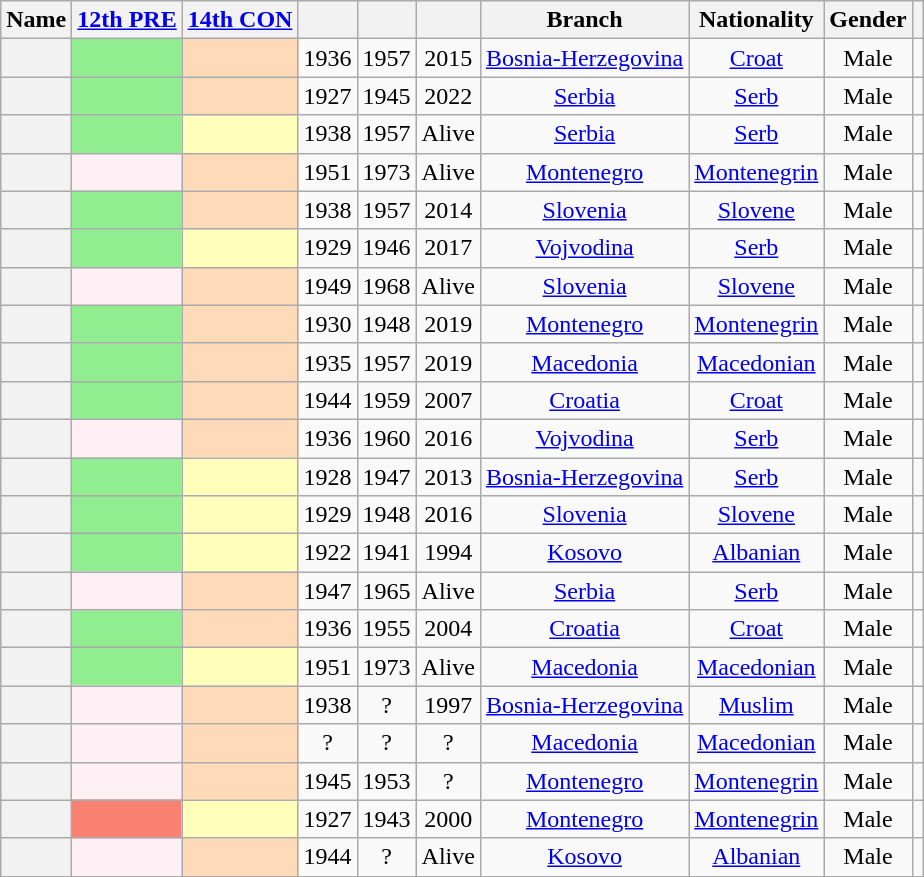<table class="wikitable sortable" style=text-align:center>
<tr>
<th scope="col">Name</th>
<th scope="col"><a href='#'>12th PRE</a></th>
<th scope="col"><a href='#'>14th CON</a></th>
<th scope="col"></th>
<th scope="col"></th>
<th scope="col"></th>
<th scope="col">Branch</th>
<th scope="col">Nationality</th>
<th scope="col">Gender</th>
<th scope="col" class="unsortable"></th>
</tr>
<tr>
<th align="center" scope="row" style="font-weight:normal;"></th>
<td bgcolor = LightGreen></td>
<td bgcolor = PeachPuff></td>
<td>1936</td>
<td>1957</td>
<td>2015</td>
<td><a href='#'>Bosnia-Herzegovina</a></td>
<td><a href='#'>Croat</a></td>
<td>Male</td>
<td></td>
</tr>
<tr>
<th align="center" scope="row" style="font-weight:normal;"></th>
<td bgcolor = LightGreen></td>
<td bgcolor = PeachPuff></td>
<td>1927</td>
<td>1945</td>
<td>2022</td>
<td><a href='#'>Serbia</a></td>
<td><a href='#'>Serb</a></td>
<td>Male</td>
<td></td>
</tr>
<tr>
<th align="center" scope="row" style="font-weight:normal;"></th>
<td bgcolor = LightGreen></td>
<td bgcolor = ffffbb></td>
<td>1938</td>
<td>1957</td>
<td>Alive</td>
<td><a href='#'>Serbia</a></td>
<td><a href='#'>Serb</a></td>
<td>Male</td>
<td></td>
</tr>
<tr>
<th align="center" scope="row" style="font-weight:normal;"></th>
<td bgcolor = LavenderBlush></td>
<td bgcolor = PeachPuff></td>
<td>1951</td>
<td>1973</td>
<td>Alive</td>
<td><a href='#'>Montenegro</a></td>
<td><a href='#'>Montenegrin</a></td>
<td>Male</td>
<td></td>
</tr>
<tr>
<th align="center" scope="row" style="font-weight:normal;"></th>
<td bgcolor = LightGreen></td>
<td bgcolor = PeachPuff></td>
<td>1938</td>
<td>1957</td>
<td>2014</td>
<td><a href='#'>Slovenia</a></td>
<td><a href='#'>Slovene</a></td>
<td>Male</td>
<td></td>
</tr>
<tr>
<th align="center" scope="row" style="font-weight:normal;"></th>
<td bgcolor = LightGreen></td>
<td bgcolor = ffffbb></td>
<td>1929</td>
<td>1946</td>
<td>2017</td>
<td><a href='#'>Vojvodina</a></td>
<td><a href='#'>Serb</a></td>
<td>Male</td>
<td></td>
</tr>
<tr>
<th align="center" scope="row" style="font-weight:normal;"></th>
<td bgcolor = LavenderBlush></td>
<td bgcolor = PeachPuff></td>
<td>1949</td>
<td>1968</td>
<td>Alive</td>
<td><a href='#'>Slovenia</a></td>
<td><a href='#'>Slovene</a></td>
<td>Male</td>
<td></td>
</tr>
<tr>
<th align="center" scope="row" style="font-weight:normal;"></th>
<td bgcolor = LightGreen></td>
<td bgcolor = PeachPuff></td>
<td>1930</td>
<td>1948</td>
<td>2019</td>
<td><a href='#'>Montenegro</a></td>
<td><a href='#'>Montenegrin</a></td>
<td>Male</td>
<td></td>
</tr>
<tr>
<th align="center" scope="row" style="font-weight:normal;"></th>
<td bgcolor = LightGreen></td>
<td bgcolor = PeachPuff></td>
<td>1935</td>
<td>1957</td>
<td>2019</td>
<td><a href='#'>Macedonia</a></td>
<td><a href='#'>Macedonian</a></td>
<td>Male</td>
<td></td>
</tr>
<tr>
<th align="center" scope="row" style="font-weight:normal;"></th>
<td bgcolor = LightGreen></td>
<td bgcolor = PeachPuff></td>
<td>1944</td>
<td>1959</td>
<td>2007</td>
<td><a href='#'>Croatia</a></td>
<td><a href='#'>Croat</a></td>
<td>Male</td>
<td></td>
</tr>
<tr>
<th align="center" scope="row" style="font-weight:normal;"></th>
<td bgcolor = LavenderBlush></td>
<td bgcolor = PeachPuff></td>
<td>1936</td>
<td>1960</td>
<td>2016</td>
<td><a href='#'>Vojvodina</a></td>
<td><a href='#'>Serb</a></td>
<td>Male</td>
<td></td>
</tr>
<tr>
<th align="center" scope="row" style="font-weight:normal;"></th>
<td bgcolor = LightGreen></td>
<td bgcolor = ffffbb></td>
<td>1928</td>
<td>1947</td>
<td>2013</td>
<td><a href='#'>Bosnia-Herzegovina</a></td>
<td><a href='#'>Serb</a></td>
<td>Male</td>
<td></td>
</tr>
<tr>
<th align="center" scope="row" style="font-weight:normal;"></th>
<td bgcolor = LightGreen></td>
<td bgcolor = ffffbb></td>
<td>1929</td>
<td>1948</td>
<td>2016</td>
<td><a href='#'>Slovenia</a></td>
<td><a href='#'>Slovene</a></td>
<td>Male</td>
<td></td>
</tr>
<tr>
<th align="center" scope="row" style="font-weight:normal;"></th>
<td bgcolor = LightGreen></td>
<td bgcolor = ffffbb></td>
<td>1922</td>
<td>1941</td>
<td>1994</td>
<td><a href='#'>Kosovo</a></td>
<td><a href='#'>Albanian</a></td>
<td>Male</td>
<td></td>
</tr>
<tr>
<th align="center" scope="row" style="font-weight:normal;"></th>
<td bgcolor = LavenderBlush></td>
<td bgcolor = PeachPuff></td>
<td>1947</td>
<td>1965</td>
<td>Alive</td>
<td><a href='#'>Serbia</a></td>
<td><a href='#'>Serb</a></td>
<td>Male</td>
<td></td>
</tr>
<tr>
<th align="center" scope="row" style="font-weight:normal;"></th>
<td bgcolor = LightGreen></td>
<td bgcolor = PeachPuff></td>
<td>1936</td>
<td>1955</td>
<td>2004</td>
<td><a href='#'>Croatia</a></td>
<td><a href='#'>Croat</a></td>
<td>Male</td>
<td></td>
</tr>
<tr>
<th align="center" scope="row" style="font-weight:normal;"></th>
<td bgcolor = LightGreen></td>
<td bgcolor = ffffbb></td>
<td>1951</td>
<td>1973</td>
<td>Alive</td>
<td><a href='#'>Macedonia</a></td>
<td><a href='#'>Macedonian</a></td>
<td>Male</td>
<td></td>
</tr>
<tr>
<th align="center" scope="row" style="font-weight:normal;"></th>
<td bgcolor = LavenderBlush></td>
<td bgcolor = PeachPuff></td>
<td>1938</td>
<td>?</td>
<td>1997</td>
<td><a href='#'>Bosnia-Herzegovina</a></td>
<td><a href='#'>Muslim</a></td>
<td>Male</td>
<td></td>
</tr>
<tr>
<th align="center" scope="row" style="font-weight:normal;"></th>
<td bgcolor = LavenderBlush></td>
<td bgcolor = PeachPuff></td>
<td>?</td>
<td>?</td>
<td>?</td>
<td><a href='#'>Macedonia</a></td>
<td><a href='#'>Macedonian</a></td>
<td>Male</td>
<td></td>
</tr>
<tr>
<th align="center" scope="row" style="font-weight:normal;"></th>
<td bgcolor = LavenderBlush></td>
<td bgcolor = PeachPuff></td>
<td>1945</td>
<td>1953</td>
<td>?</td>
<td><a href='#'>Montenegro</a></td>
<td><a href='#'>Montenegrin</a></td>
<td>Male</td>
<td></td>
</tr>
<tr>
<th align="center" scope="row" style="font-weight:normal;"></th>
<td bgcolor = Salmon></td>
<td bgcolor = ffffbb></td>
<td>1927</td>
<td>1943</td>
<td>2000</td>
<td><a href='#'>Montenegro</a></td>
<td><a href='#'>Montenegrin</a></td>
<td>Male</td>
<td></td>
</tr>
<tr>
<th align="center" scope="row" style="font-weight:normal;"></th>
<td bgcolor = LavenderBlush></td>
<td bgcolor = PeachPuff></td>
<td>1944</td>
<td>?</td>
<td>Alive</td>
<td><a href='#'>Kosovo</a></td>
<td><a href='#'>Albanian</a></td>
<td>Male</td>
<td></td>
</tr>
</table>
